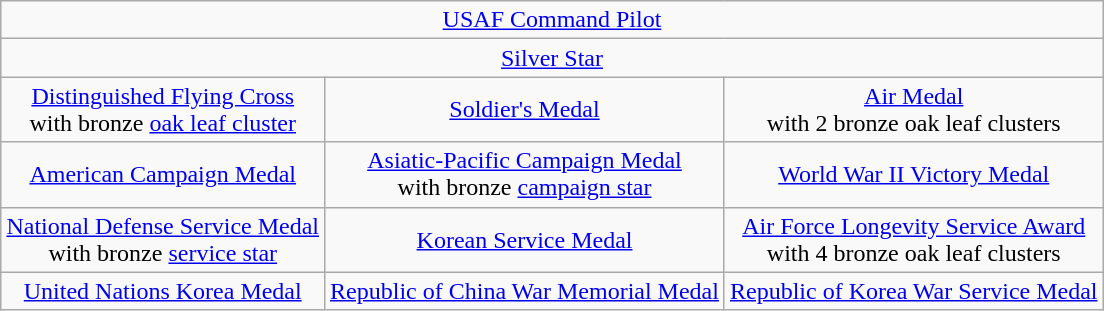<table class="wikitable" style="margin:1em auto; text-align:center;">
<tr>
<td colspan="3"><a href='#'>USAF Command Pilot</a></td>
</tr>
<tr>
<td colspan="3"><a href='#'>Silver Star</a></td>
</tr>
<tr>
<td><a href='#'>Distinguished Flying Cross</a><br>with bronze <a href='#'>oak leaf cluster</a></td>
<td><a href='#'>Soldier's Medal</a></td>
<td><a href='#'>Air Medal</a><br>with 2 bronze oak leaf clusters</td>
</tr>
<tr>
<td><a href='#'>American Campaign Medal</a></td>
<td><a href='#'>Asiatic-Pacific Campaign Medal</a><br>with bronze <a href='#'>campaign star</a></td>
<td><a href='#'>World War II Victory Medal</a></td>
</tr>
<tr>
<td><a href='#'>National Defense Service Medal</a><br>with bronze <a href='#'>service star</a></td>
<td><a href='#'>Korean Service Medal</a></td>
<td><a href='#'>Air Force Longevity Service Award</a><br>with 4 bronze oak leaf clusters</td>
</tr>
<tr>
<td><a href='#'>United Nations Korea Medal</a></td>
<td><a href='#'>Republic of China War Memorial Medal</a></td>
<td><a href='#'>Republic of Korea War Service Medal</a></td>
</tr>
</table>
